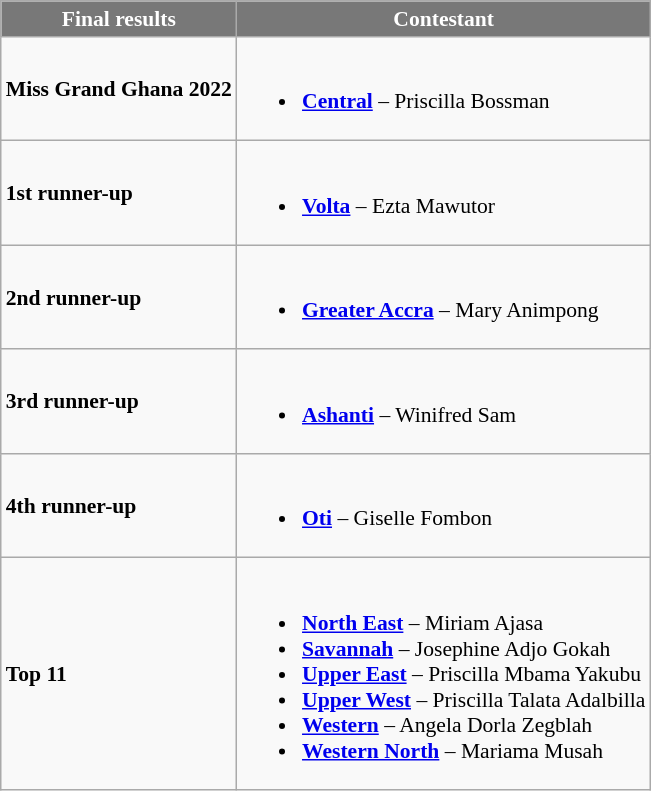<table class="wikitable sortable" style="font-size: 90%;">
<tr>
<th style="background-color:#787878;color:#FFFFFF;">Final results</th>
<th style="background-color:#787878;color:#FFFFFF;">Contestant</th>
</tr>
<tr>
<td style="background:#lightblue;"><strong>Miss Grand Ghana 2022</strong></td>
<td style="background:#lightblue;"><br><ul><li><strong><a href='#'>Central</a></strong> – Priscilla Bossman</li></ul></td>
</tr>
<tr>
<td style="background:#lightblue;"><strong>1st runner-up</strong></td>
<td style="background:#lightblue;"><br><ul><li><strong><a href='#'>Volta</a></strong> – Ezta Mawutor</li></ul></td>
</tr>
<tr>
<td><strong>2nd runner-up</strong></td>
<td><br><ul><li><strong><a href='#'>Greater Accra</a></strong> – Mary Animpong</li></ul></td>
</tr>
<tr>
<td><strong>3rd runner-up</strong></td>
<td><br><ul><li><strong><a href='#'>Ashanti</a></strong> – Winifred Sam</li></ul></td>
</tr>
<tr>
<td><strong>4th runner-up</strong></td>
<td><br><ul><li><strong><a href='#'>Oti</a></strong> – Giselle Fombon</li></ul></td>
</tr>
<tr>
<td><strong>Top 11</strong></td>
<td><br><ul><li><strong><a href='#'>North East</a></strong> – Miriam Ajasa</li><li><strong><a href='#'>Savannah</a></strong> – Josephine Adjo Gokah</li><li><strong><a href='#'>Upper East</a></strong> – Priscilla Mbama Yakubu</li><li><strong><a href='#'>Upper West</a></strong> – Priscilla Talata Adalbilla</li><li><strong><a href='#'>Western</a></strong> – Angela Dorla Zegblah</li><li><strong><a href='#'>Western North</a></strong> – Mariama Musah</li></ul></td>
</tr>
</table>
